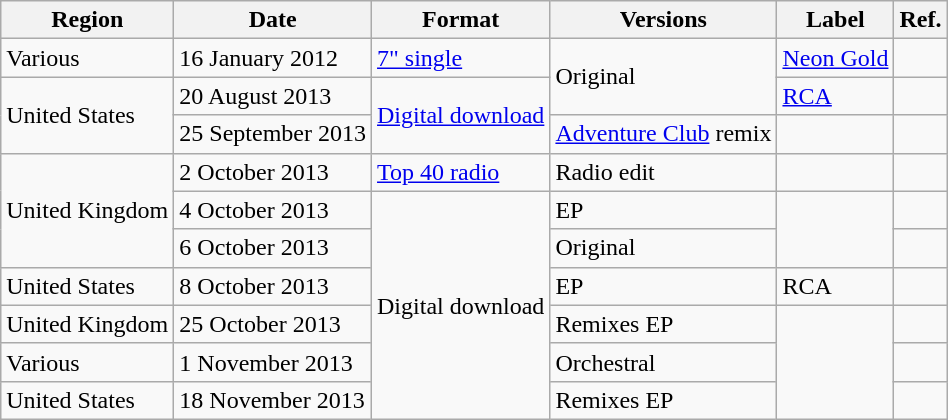<table class=wikitable>
<tr>
<th>Region</th>
<th>Date</th>
<th>Format</th>
<th>Versions</th>
<th>Label</th>
<th>Ref.</th>
</tr>
<tr>
<td>Various</td>
<td>16 January 2012</td>
<td><a href='#'>7" single</a></td>
<td rowspan="2">Original</td>
<td><a href='#'>Neon Gold</a></td>
<td></td>
</tr>
<tr>
<td rowspan="2">United States</td>
<td>20 August 2013</td>
<td rowspan="2"><a href='#'>Digital download</a></td>
<td><a href='#'>RCA</a></td>
<td></td>
</tr>
<tr>
<td>25 September 2013</td>
<td><a href='#'>Adventure Club</a> remix</td>
<td></td>
<td></td>
</tr>
<tr>
<td rowspan="3">United Kingdom</td>
<td>2 October 2013</td>
<td><a href='#'>Top 40 radio</a></td>
<td>Radio edit</td>
<td></td>
<td></td>
</tr>
<tr>
<td>4 October 2013</td>
<td rowspan="6">Digital download</td>
<td>EP</td>
<td rowspan="2"></td>
<td></td>
</tr>
<tr>
<td>6 October 2013</td>
<td>Original</td>
<td></td>
</tr>
<tr>
<td>United States</td>
<td>8 October 2013</td>
<td>EP</td>
<td>RCA</td>
<td></td>
</tr>
<tr>
<td>United Kingdom</td>
<td>25 October 2013</td>
<td>Remixes EP</td>
<td rowspan="3"></td>
<td></td>
</tr>
<tr>
<td>Various</td>
<td>1 November 2013</td>
<td>Orchestral</td>
<td></td>
</tr>
<tr>
<td>United States</td>
<td>18 November 2013</td>
<td>Remixes EP</td>
<td></td>
</tr>
</table>
